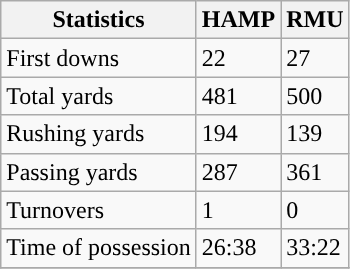<table class="wikitable" style="float: left;">
<tr>
<th>Statistics</th>
<th>HAMP</th>
<th>RMU</th>
</tr>
<tr>
<td>First downs</td>
<td>22</td>
<td>27</td>
</tr>
<tr>
<td>Total yards</td>
<td>481</td>
<td>500</td>
</tr>
<tr>
<td>Rushing yards</td>
<td>194</td>
<td>139</td>
</tr>
<tr>
<td>Passing yards</td>
<td>287</td>
<td>361</td>
</tr>
<tr>
<td>Turnovers</td>
<td>1</td>
<td>0</td>
</tr>
<tr>
<td>Time of possession</td>
<td>26:38</td>
<td>33:22</td>
</tr>
<tr>
</tr>
</table>
